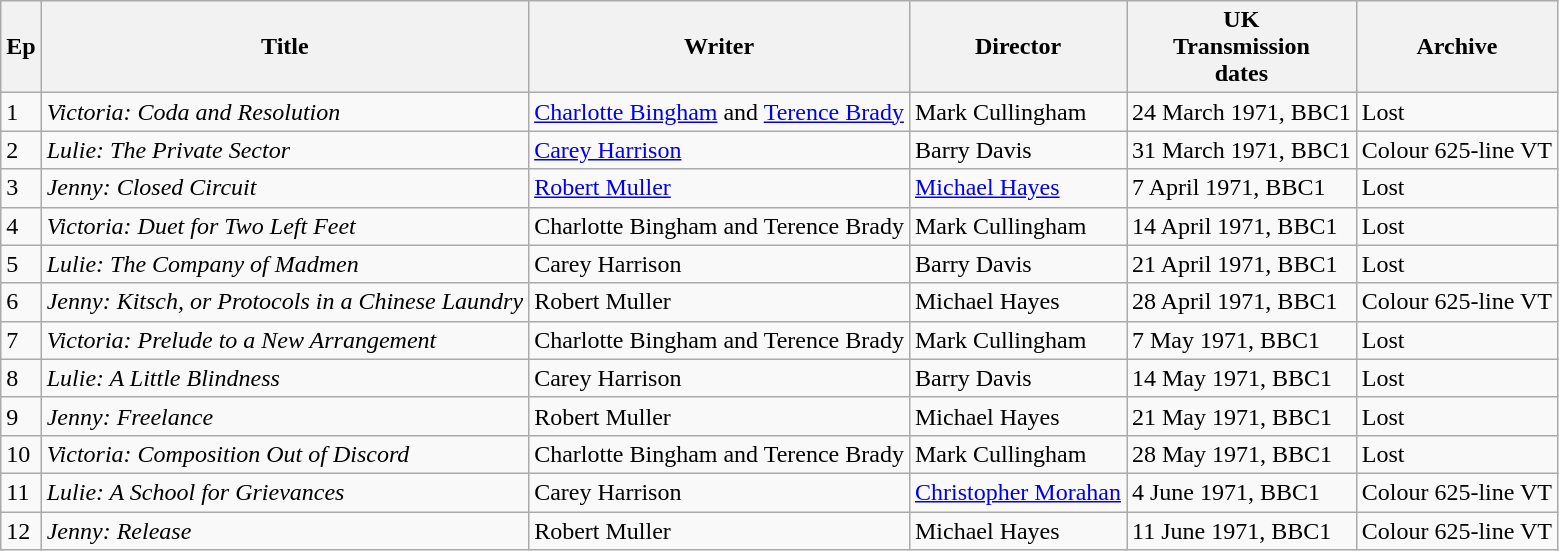<table class="wikitable" style="text-align:left;">
<tr>
<th>Ep</th>
<th>Title</th>
<th>Writer</th>
<th>Director</th>
<th>UK<br>Transmission<br>dates</th>
<th>Archive</th>
</tr>
<tr>
<td>1</td>
<td><em>Victoria: Coda and Resolution</em></td>
<td><a href='#'>Charlotte Bingham</a> and <a href='#'>Terence Brady</a></td>
<td>Mark Cullingham</td>
<td>24 March 1971, BBC1</td>
<td>Lost</td>
</tr>
<tr>
<td>2</td>
<td><em>Lulie: The Private Sector</em></td>
<td><a href='#'>Carey Harrison</a></td>
<td>Barry Davis</td>
<td>31 March 1971, BBC1</td>
<td>Colour 625-line VT</td>
</tr>
<tr>
<td>3</td>
<td><em>Jenny: Closed Circuit</em></td>
<td><a href='#'>Robert Muller</a></td>
<td><a href='#'>Michael Hayes</a></td>
<td>7 April 1971, BBC1</td>
<td>Lost</td>
</tr>
<tr>
<td>4</td>
<td><em>Victoria: Duet for Two Left Feet</em></td>
<td>Charlotte Bingham and Terence Brady</td>
<td>Mark Cullingham</td>
<td>14 April 1971, BBC1</td>
<td>Lost</td>
</tr>
<tr>
<td>5</td>
<td><em>Lulie: The Company of Madmen</em></td>
<td>Carey Harrison</td>
<td>Barry Davis</td>
<td>21 April 1971, BBC1</td>
<td>Lost</td>
</tr>
<tr>
<td>6</td>
<td><em>Jenny: Kitsch, or Protocols in a Chinese Laundry</em></td>
<td>Robert Muller</td>
<td>Michael Hayes</td>
<td>28 April 1971, BBC1</td>
<td>Colour 625-line VT</td>
</tr>
<tr>
<td>7</td>
<td><em>Victoria: Prelude to a New Arrangement</em></td>
<td>Charlotte Bingham and Terence Brady</td>
<td>Mark Cullingham</td>
<td>7 May 1971, BBC1</td>
<td>Lost</td>
</tr>
<tr>
<td>8</td>
<td><em>Lulie: A Little Blindness</em></td>
<td>Carey Harrison</td>
<td>Barry Davis</td>
<td>14 May 1971, BBC1</td>
<td>Lost</td>
</tr>
<tr>
<td>9</td>
<td><em>Jenny: Freelance</em></td>
<td>Robert Muller</td>
<td>Michael Hayes</td>
<td>21 May 1971, BBC1</td>
<td>Lost</td>
</tr>
<tr>
<td>10</td>
<td><em>Victoria: Composition Out of Discord</em></td>
<td>Charlotte Bingham and Terence Brady</td>
<td>Mark Cullingham</td>
<td>28 May 1971, BBC1</td>
<td>Lost</td>
</tr>
<tr>
<td>11</td>
<td><em>Lulie: A School for Grievances</em></td>
<td>Carey Harrison</td>
<td><a href='#'>Christopher Morahan</a></td>
<td>4 June 1971, BBC1</td>
<td>Colour 625-line VT</td>
</tr>
<tr>
<td>12</td>
<td><em>Jenny: Release</em></td>
<td>Robert Muller</td>
<td>Michael Hayes</td>
<td>11 June 1971, BBC1</td>
<td>Colour 625-line VT</td>
</tr>
</table>
